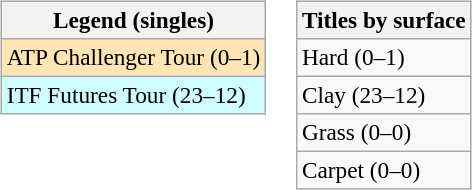<table>
<tr valign=top>
<td><br><table class=wikitable style=font-size:97%>
<tr>
<th>Legend (singles)</th>
</tr>
<tr bgcolor=moccasin>
<td>ATP Challenger Tour (0–1)</td>
</tr>
<tr bgcolor=#cffcff>
<td>ITF Futures Tour (23–12)</td>
</tr>
</table>
</td>
<td><br><table class=wikitable style=font-size:97%>
<tr>
<th>Titles by surface</th>
</tr>
<tr>
<td>Hard (0–1)</td>
</tr>
<tr>
<td>Clay (23–12)</td>
</tr>
<tr>
<td>Grass (0–0)</td>
</tr>
<tr>
<td>Carpet (0–0)</td>
</tr>
</table>
</td>
</tr>
</table>
